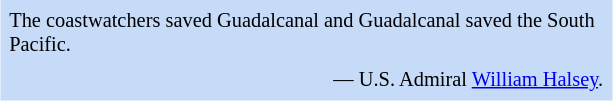<table class="toccolours" style="float: right; margin-left: 1em; margin-right: 2em; font-size: 85%; background:#c6dbf7; color:black; width:30em; max-width: 40%;" cellspacing="5">
<tr>
<td style="text-align: left;">The coastwatchers saved Guadalcanal and Guadalcanal saved the South Pacific.</td>
</tr>
<tr>
<td style="text-align: right;">— U.S. Admiral <a href='#'>William Halsey</a>.</td>
</tr>
</table>
